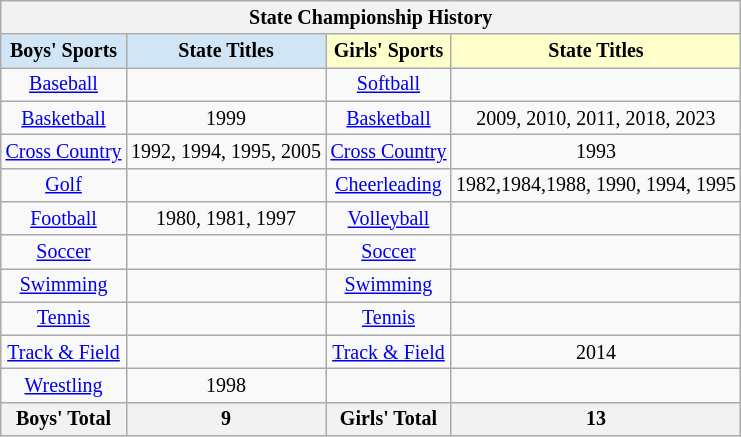<table class="wikitable" style="text-align:center; font-size:smaller;">
<tr>
<th colspan=4>State Championship History</th>
</tr>
<tr>
<th style="background:#d0e5f5;">Boys' Sports</th>
<th style="background:#d0e5f5;">State Titles</th>
<th style="background:#ffffcc;">Girls' Sports</th>
<th style="background:#ffffcc;">State Titles</th>
</tr>
<tr>
<td><a href='#'>Baseball</a></td>
<td></td>
<td><a href='#'>Softball</a></td>
<td></td>
</tr>
<tr>
<td><a href='#'>Basketball</a></td>
<td>1999</td>
<td><a href='#'>Basketball</a></td>
<td>2009, 2010, 2011, 2018, 2023</td>
</tr>
<tr>
<td><a href='#'>Cross Country</a></td>
<td>1992, 1994, 1995, 2005</td>
<td><a href='#'>Cross Country</a></td>
<td>1993</td>
</tr>
<tr>
<td><a href='#'>Golf</a></td>
<td></td>
<td><a href='#'>Cheerleading</a></td>
<td>1982,1984,1988, 1990, 1994, 1995</td>
</tr>
<tr>
<td><a href='#'>Football</a></td>
<td>1980, 1981, 1997</td>
<td><a href='#'>Volleyball</a></td>
<td></td>
</tr>
<tr>
<td><a href='#'>Soccer</a></td>
<td></td>
<td><a href='#'>Soccer</a></td>
<td></td>
</tr>
<tr>
<td><a href='#'>Swimming</a></td>
<td></td>
<td><a href='#'>Swimming</a></td>
<td></td>
</tr>
<tr>
<td><a href='#'>Tennis</a></td>
<td></td>
<td><a href='#'>Tennis</a></td>
<td></td>
</tr>
<tr>
<td><a href='#'>Track & Field</a></td>
<td></td>
<td><a href='#'>Track & Field</a></td>
<td>2014</td>
</tr>
<tr>
<td><a href='#'>Wrestling</a></td>
<td>1998</td>
<td></td>
<td></td>
</tr>
<tr>
<th>Boys' Total</th>
<th>9</th>
<th>Girls' Total</th>
<th>13</th>
</tr>
</table>
